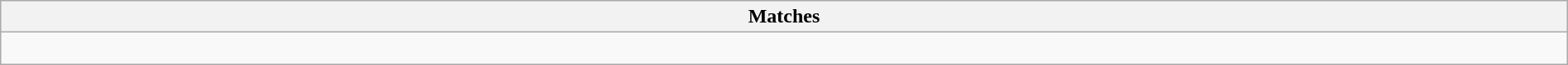<table class="wikitable collapsible collapsed" style="width:100%;">
<tr>
<th>Matches</th>
</tr>
<tr>
<td><br></td>
</tr>
</table>
